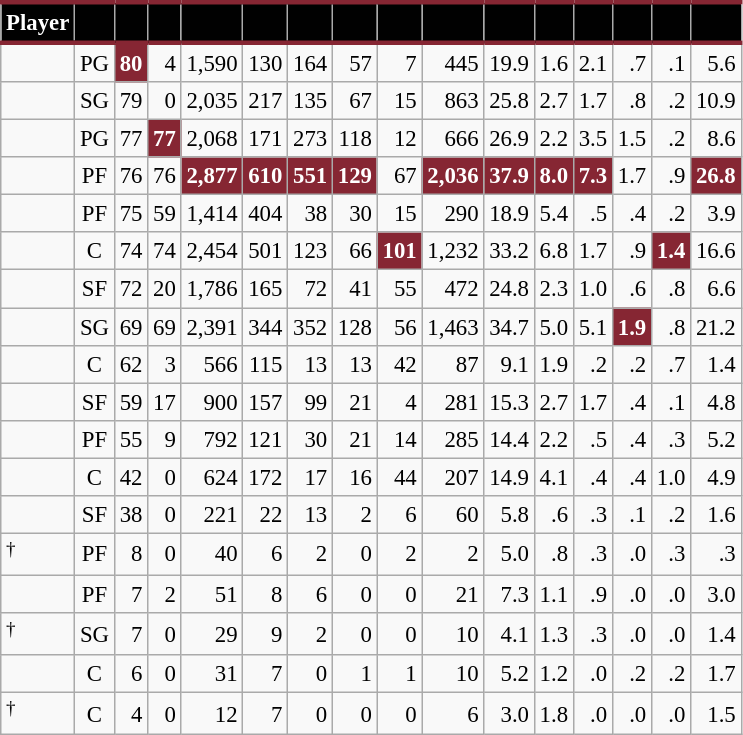<table class="wikitable sortable" style="font-size: 95%; text-align:right;">
<tr>
<th style="background:#010101; color:#FFFFFF; border-top:#862633 3px solid; border-bottom:#862633 3px solid;">Player</th>
<th style="background:#010101; color:#FFFFFF; border-top:#862633 3px solid; border-bottom:#862633 3px solid;"></th>
<th style="background:#010101; color:#FFFFFF; border-top:#862633 3px solid; border-bottom:#862633 3px solid;"></th>
<th style="background:#010101; color:#FFFFFF; border-top:#862633 3px solid; border-bottom:#862633 3px solid;"></th>
<th style="background:#010101; color:#FFFFFF; border-top:#862633 3px solid; border-bottom:#862633 3px solid;"></th>
<th style="background:#010101; color:#FFFFFF; border-top:#862633 3px solid; border-bottom:#862633 3px solid;"></th>
<th style="background:#010101; color:#FFFFFF; border-top:#862633 3px solid; border-bottom:#862633 3px solid;"></th>
<th style="background:#010101; color:#FFFFFF; border-top:#862633 3px solid; border-bottom:#862633 3px solid;"></th>
<th style="background:#010101; color:#FFFFFF; border-top:#862633 3px solid; border-bottom:#862633 3px solid;"></th>
<th style="background:#010101; color:#FFFFFF; border-top:#862633 3px solid; border-bottom:#862633 3px solid;"></th>
<th style="background:#010101; color:#FFFFFF; border-top:#862633 3px solid; border-bottom:#862633 3px solid;"></th>
<th style="background:#010101; color:#FFFFFF; border-top:#862633 3px solid; border-bottom:#862633 3px solid;"></th>
<th style="background:#010101; color:#FFFFFF; border-top:#862633 3px solid; border-bottom:#862633 3px solid;"></th>
<th style="background:#010101; color:#FFFFFF; border-top:#862633 3px solid; border-bottom:#862633 3px solid;"></th>
<th style="background:#010101; color:#FFFFFF; border-top:#862633 3px solid; border-bottom:#862633 3px solid;"></th>
<th style="background:#010101; color:#FFFFFF; border-top:#862633 3px solid; border-bottom:#862633 3px solid;"></th>
</tr>
<tr>
<td style="text-align:left;"></td>
<td style="text-align:center;">PG</td>
<td style="background:#862633; color:#FFFFFF;"><strong>80</strong></td>
<td>4</td>
<td>1,590</td>
<td>130</td>
<td>164</td>
<td>57</td>
<td>7</td>
<td>445</td>
<td>19.9</td>
<td>1.6</td>
<td>2.1</td>
<td>.7</td>
<td>.1</td>
<td>5.6</td>
</tr>
<tr>
<td style="text-align:left;"></td>
<td style="text-align:center;">SG</td>
<td>79</td>
<td>0</td>
<td>2,035</td>
<td>217</td>
<td>135</td>
<td>67</td>
<td>15</td>
<td>863</td>
<td>25.8</td>
<td>2.7</td>
<td>1.7</td>
<td>.8</td>
<td>.2</td>
<td>10.9</td>
</tr>
<tr>
<td style="text-align:left;"></td>
<td style="text-align:center;">PG</td>
<td>77</td>
<td style="background:#862633; color:#FFFFFF;"><strong>77</strong></td>
<td>2,068</td>
<td>171</td>
<td>273</td>
<td>118</td>
<td>12</td>
<td>666</td>
<td>26.9</td>
<td>2.2</td>
<td>3.5</td>
<td>1.5</td>
<td>.2</td>
<td>8.6</td>
</tr>
<tr>
<td style="text-align:left;"></td>
<td style="text-align:center;">PF</td>
<td>76</td>
<td>76</td>
<td style="background:#862633; color:#FFFFFF;"><strong>2,877</strong></td>
<td style="background:#862633; color:#FFFFFF;"><strong>610</strong></td>
<td style="background:#862633; color:#FFFFFF;"><strong>551</strong></td>
<td style="background:#862633; color:#FFFFFF;"><strong>129</strong></td>
<td>67</td>
<td style="background:#862633; color:#FFFFFF;"><strong>2,036</strong></td>
<td style="background:#862633; color:#FFFFFF;"><strong>37.9</strong></td>
<td style="background:#862633; color:#FFFFFF;"><strong>8.0</strong></td>
<td style="background:#862633; color:#FFFFFF;"><strong>7.3</strong></td>
<td>1.7</td>
<td>.9</td>
<td style="background:#862633; color:#FFFFFF;"><strong>26.8</strong></td>
</tr>
<tr>
<td style="text-align:left;"></td>
<td style="text-align:center;">PF</td>
<td>75</td>
<td>59</td>
<td>1,414</td>
<td>404</td>
<td>38</td>
<td>30</td>
<td>15</td>
<td>290</td>
<td>18.9</td>
<td>5.4</td>
<td>.5</td>
<td>.4</td>
<td>.2</td>
<td>3.9</td>
</tr>
<tr>
<td style="text-align:left;"></td>
<td style="text-align:center;">C</td>
<td>74</td>
<td>74</td>
<td>2,454</td>
<td>501</td>
<td>123</td>
<td>66</td>
<td style="background:#862633; color:#FFFFFF;"><strong>101</strong></td>
<td>1,232</td>
<td>33.2</td>
<td>6.8</td>
<td>1.7</td>
<td>.9</td>
<td style="background:#862633; color:#FFFFFF;"><strong>1.4</strong></td>
<td>16.6</td>
</tr>
<tr>
<td style="text-align:left;"></td>
<td style="text-align:center;">SF</td>
<td>72</td>
<td>20</td>
<td>1,786</td>
<td>165</td>
<td>72</td>
<td>41</td>
<td>55</td>
<td>472</td>
<td>24.8</td>
<td>2.3</td>
<td>1.0</td>
<td>.6</td>
<td>.8</td>
<td>6.6</td>
</tr>
<tr>
<td style="text-align:left;"></td>
<td style="text-align:center;">SG</td>
<td>69</td>
<td>69</td>
<td>2,391</td>
<td>344</td>
<td>352</td>
<td>128</td>
<td>56</td>
<td>1,463</td>
<td>34.7</td>
<td>5.0</td>
<td>5.1</td>
<td style="background:#862633; color:#FFFFFF;"><strong>1.9</strong></td>
<td>.8</td>
<td>21.2</td>
</tr>
<tr>
<td style="text-align:left;"></td>
<td style="text-align:center;">C</td>
<td>62</td>
<td>3</td>
<td>566</td>
<td>115</td>
<td>13</td>
<td>13</td>
<td>42</td>
<td>87</td>
<td>9.1</td>
<td>1.9</td>
<td>.2</td>
<td>.2</td>
<td>.7</td>
<td>1.4</td>
</tr>
<tr>
<td style="text-align:left;"></td>
<td style="text-align:center;">SF</td>
<td>59</td>
<td>17</td>
<td>900</td>
<td>157</td>
<td>99</td>
<td>21</td>
<td>4</td>
<td>281</td>
<td>15.3</td>
<td>2.7</td>
<td>1.7</td>
<td>.4</td>
<td>.1</td>
<td>4.8</td>
</tr>
<tr>
<td style="text-align:left;"></td>
<td style="text-align:center;">PF</td>
<td>55</td>
<td>9</td>
<td>792</td>
<td>121</td>
<td>30</td>
<td>21</td>
<td>14</td>
<td>285</td>
<td>14.4</td>
<td>2.2</td>
<td>.5</td>
<td>.4</td>
<td>.3</td>
<td>5.2</td>
</tr>
<tr>
<td style="text-align:left;"></td>
<td style="text-align:center;">C</td>
<td>42</td>
<td>0</td>
<td>624</td>
<td>172</td>
<td>17</td>
<td>16</td>
<td>44</td>
<td>207</td>
<td>14.9</td>
<td>4.1</td>
<td>.4</td>
<td>.4</td>
<td>1.0</td>
<td>4.9</td>
</tr>
<tr>
<td style="text-align:left;"></td>
<td style="text-align:center;">SF</td>
<td>38</td>
<td>0</td>
<td>221</td>
<td>22</td>
<td>13</td>
<td>2</td>
<td>6</td>
<td>60</td>
<td>5.8</td>
<td>.6</td>
<td>.3</td>
<td>.1</td>
<td>.2</td>
<td>1.6</td>
</tr>
<tr>
<td style="text-align:left;"><sup>†</sup></td>
<td style="text-align:center;">PF</td>
<td>8</td>
<td>0</td>
<td>40</td>
<td>6</td>
<td>2</td>
<td>0</td>
<td>2</td>
<td>2</td>
<td>5.0</td>
<td>.8</td>
<td>.3</td>
<td>.0</td>
<td>.3</td>
<td>.3</td>
</tr>
<tr>
<td style="text-align:left;"></td>
<td style="text-align:center;">PF</td>
<td>7</td>
<td>2</td>
<td>51</td>
<td>8</td>
<td>6</td>
<td>0</td>
<td>0</td>
<td>21</td>
<td>7.3</td>
<td>1.1</td>
<td>.9</td>
<td>.0</td>
<td>.0</td>
<td>3.0</td>
</tr>
<tr>
<td style="text-align:left;"><sup>†</sup></td>
<td style="text-align:center;">SG</td>
<td>7</td>
<td>0</td>
<td>29</td>
<td>9</td>
<td>2</td>
<td>0</td>
<td>0</td>
<td>10</td>
<td>4.1</td>
<td>1.3</td>
<td>.3</td>
<td>.0</td>
<td>.0</td>
<td>1.4</td>
</tr>
<tr>
<td style="text-align:left;"></td>
<td style="text-align:center;">C</td>
<td>6</td>
<td>0</td>
<td>31</td>
<td>7</td>
<td>0</td>
<td>1</td>
<td>1</td>
<td>10</td>
<td>5.2</td>
<td>1.2</td>
<td>.0</td>
<td>.2</td>
<td>.2</td>
<td>1.7</td>
</tr>
<tr>
<td style="text-align:left;"><sup>†</sup></td>
<td style="text-align:center;">C</td>
<td>4</td>
<td>0</td>
<td>12</td>
<td>7</td>
<td>0</td>
<td>0</td>
<td>0</td>
<td>6</td>
<td>3.0</td>
<td>1.8</td>
<td>.0</td>
<td>.0</td>
<td>.0</td>
<td>1.5</td>
</tr>
</table>
